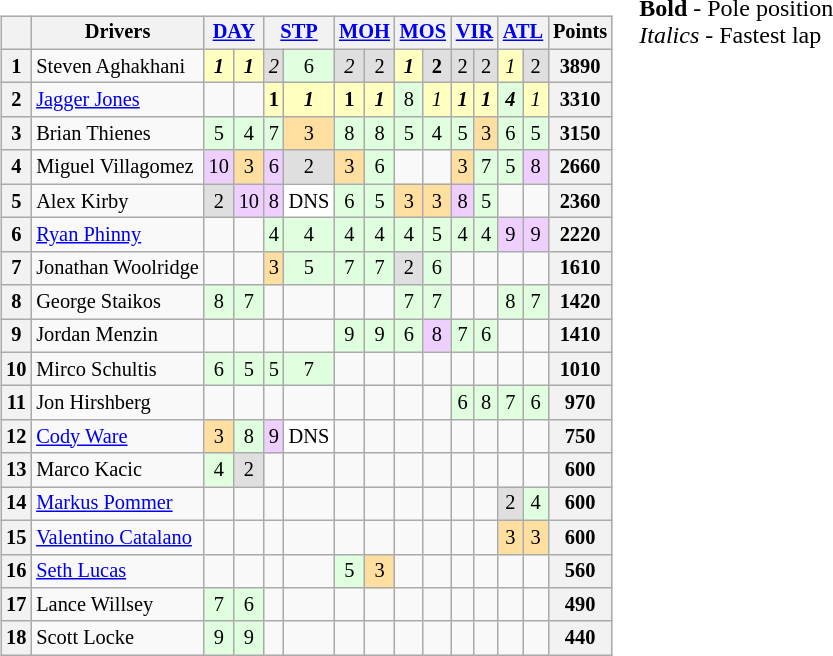<table valign="top">
<tr>
<td valign="top"><br><table class="wikitable" style="font-size:85%; text-align:center">
<tr>
<th></th>
<th>Drivers</th>
<th colspan="2"><a href='#'>DAY</a><br></th>
<th colspan="2"><a href='#'>STP</a><br></th>
<th colspan="2"><a href='#'>MOH</a><br></th>
<th colspan="2"><a href='#'>MOS</a><br></th>
<th colspan="2"><a href='#'>VIR</a><br></th>
<th colspan="2"><a href='#'>ATL</a><br></th>
<th>Points</th>
</tr>
<tr>
<th>1</th>
<td align=left> Steven Aghakhani</td>
<td style="background:#ffffbf;"><strong><em>1</em></strong></td>
<td style="background:#ffffbf;"><strong><em>1</em></strong></td>
<td style="background:#dfdfdf;"><em>2</em></td>
<td style="background:#dfffdf;">6</td>
<td style="background:#dfdfdf;"><em>2</em></td>
<td style="background:#dfdfdf;">2</td>
<td style="background:#ffffbf;"><strong><em>1</em></strong></td>
<td style="background:#dfdfdf;"><strong>2</strong></td>
<td style="background:#dfdfdf;">2</td>
<td style="background:#dfdfdf;">2</td>
<td style="background:#ffffbf;"><em>1</em></td>
<td style="background:#dfdfdf;">2</td>
<th>3890</th>
</tr>
<tr>
<th><strong>2</strong></th>
<td align="left"> <a href='#'>Jagger Jones</a></td>
<td></td>
<td></td>
<td style="background:#ffffbf;"><strong>1</strong></td>
<td style="background:#ffffbf;"><strong><em>1</em></strong></td>
<td style="background:#ffffbf;"><strong>1</strong></td>
<td style="background:#ffffbf;"><strong><em>1</em></strong></td>
<td style="background:#dfffdf;">8</td>
<td style="background:#ffffbf;"><em>1</em></td>
<td style="background:#ffffbf;"><strong><em>1</em></strong></td>
<td style="background:#ffffbf;"><strong><em>1</em></strong></td>
<td style="background:#dfffdf;"><strong><em>4</em></strong></td>
<td style="background:#ffffbf;"><em>1</em></td>
<th>3310</th>
</tr>
<tr>
<th>3</th>
<td align="left"> Brian Thienes</td>
<td style="background:#dfffdf;">5</td>
<td style="background:#dfffdf;">4</td>
<td style="background:#dfffdf;">7</td>
<td style="background:#ffdf9f;">3</td>
<td style="background:#dfffdf;">8</td>
<td style="background:#dfffdf;">8</td>
<td style="background:#dfffdf;">5</td>
<td style="background:#dfffdf;">4</td>
<td style="background:#dfffdf;">5</td>
<td style="background:#ffdf9f;">3</td>
<td style="background:#dfffdf;">6</td>
<td style="background:#dfffdf;">5</td>
<th>3150</th>
</tr>
<tr>
<th>4</th>
<td align="left"> Miguel Villagomez</td>
<td style="background:#efcfff;">10</td>
<td style="background:#ffdf9f;">3</td>
<td style="background:#efcfff;">6</td>
<td style="background:#dfdfdf;">2</td>
<td style="background:#ffdf9f;">3</td>
<td style="background:#dfffdf;">6</td>
<td></td>
<td></td>
<td style="background:#ffdf9f;">3</td>
<td style="background:#dfffdf;">7</td>
<td style="background:#dfffdf;">5</td>
<td style="background:#efcfff;">8</td>
<th>2660</th>
</tr>
<tr>
<th>5</th>
<td align="left"> Alex Kirby</td>
<td style="background:#dfdfdf;">2</td>
<td style="background:#efcfff;">10</td>
<td style="background:#efcfff;">8</td>
<td style="background:#ffffff;">DNS</td>
<td style="background:#dfffdf;">6</td>
<td style="background:#dfffdf;">5</td>
<td style="background:#ffdf9f;">3</td>
<td style="background:#ffdf9f;">3</td>
<td style="background:#efcfff;">8</td>
<td style="background:#dfffdf;">5</td>
<td></td>
<td></td>
<th>2360</th>
</tr>
<tr>
<th>6</th>
<td align="left"> <a href='#'>Ryan Phinny</a></td>
<td></td>
<td></td>
<td style="background:#dfffdf;">4</td>
<td style="background:#dfffdf;">4</td>
<td style="background:#dfffdf;">4</td>
<td style="background:#dfffdf;">4</td>
<td style="background:#dfffdf;">4</td>
<td style="background:#dfffdf;">5</td>
<td style="background:#dfffdf;">4</td>
<td style="background:#dfffdf;">4</td>
<td style="background:#efcfff;">9</td>
<td style="background:#efcfff;">9</td>
<th>2220</th>
</tr>
<tr>
<th>7</th>
<td align="left"> Jonathan Woolridge</td>
<td></td>
<td></td>
<td style="background:#ffdf9f;">3</td>
<td style="background:#dfffdf;">5</td>
<td style="background:#dfffdf;">7</td>
<td style="background:#dfffdf;">7</td>
<td style="background:#dfdfdf;">2</td>
<td style="background:#dfffdf;">6</td>
<td></td>
<td></td>
<td></td>
<td></td>
<th>1610</th>
</tr>
<tr>
<th>8</th>
<td align="left"> George Staikos</td>
<td style="background:#dfffdf;">8</td>
<td style="background:#dfffdf;">7</td>
<td></td>
<td></td>
<td></td>
<td></td>
<td style="background:#dfffdf;">7</td>
<td style="background:#dfffdf;">7</td>
<td></td>
<td></td>
<td style="background:#dfffdf;">8</td>
<td style="background:#dfffdf;">7</td>
<th>1420</th>
</tr>
<tr>
<th>9</th>
<td align="left"> Jordan Menzin</td>
<td></td>
<td></td>
<td></td>
<td></td>
<td style="background:#dfffdf;">9</td>
<td style="background:#dfffdf;">9</td>
<td style="background:#dfffdf;">6</td>
<td style="background:#efcfff;">8</td>
<td style="background:#dfffdf;">7</td>
<td style="background:#dfffdf;">6</td>
<td></td>
<td></td>
<th>1410</th>
</tr>
<tr>
<th>10</th>
<td align="left"> Mirco Schultis</td>
<td style="background:#dfffdf;">6</td>
<td style="background:#dfffdf;">5</td>
<td style="background:#dfffdf;">5</td>
<td style="background:#dfffdf;">7</td>
<td></td>
<td></td>
<td></td>
<td></td>
<td></td>
<td></td>
<td></td>
<td></td>
<th>1010</th>
</tr>
<tr>
<th>11</th>
<td align="left"> Jon Hirshberg</td>
<td></td>
<td></td>
<td></td>
<td></td>
<td></td>
<td></td>
<td></td>
<td></td>
<td style="background:#dfffdf;">6</td>
<td style="background:#dfffdf;">8</td>
<td style="background:#dfffdf;">7</td>
<td style="background:#dfffdf;">6</td>
<th>970</th>
</tr>
<tr>
<th>12</th>
<td align="left"> <a href='#'>Cody Ware</a></td>
<td style="background:#ffdf9f;">3</td>
<td style="background:#dfffdf;">8</td>
<td style="background:#efcfff;">9</td>
<td style="background:#ffffff;">DNS</td>
<td></td>
<td></td>
<td></td>
<td></td>
<td></td>
<td></td>
<td></td>
<td></td>
<th>750</th>
</tr>
<tr>
<th>13</th>
<td align="left"> Marco Kacic</td>
<td style="background:#dfffdf;">4</td>
<td style="background:#dfdfdf;">2</td>
<td></td>
<td></td>
<td></td>
<td></td>
<td></td>
<td></td>
<td></td>
<td></td>
<td></td>
<td></td>
<th>600</th>
</tr>
<tr>
<th>14</th>
<td align="left"> <a href='#'>Markus Pommer</a></td>
<td></td>
<td></td>
<td></td>
<td></td>
<td></td>
<td></td>
<td></td>
<td></td>
<td></td>
<td></td>
<td style="background:#dfdfdf;">2</td>
<td style="background:#dfffdf;">4</td>
<th>600</th>
</tr>
<tr>
<th>15</th>
<td align="left"> <a href='#'>Valentino Catalano</a></td>
<td></td>
<td></td>
<td></td>
<td></td>
<td></td>
<td></td>
<td></td>
<td></td>
<td></td>
<td></td>
<td style="background:#ffdf9f;">3</td>
<td style="background:#ffdf9f;">3</td>
<th>600</th>
</tr>
<tr>
<th>16</th>
<td align="left"> <a href='#'>Seth Lucas</a></td>
<td></td>
<td></td>
<td></td>
<td></td>
<td style="background:#dfffdf;">5</td>
<td style="background:#ffdf9f;">3</td>
<td></td>
<td></td>
<td></td>
<td></td>
<td></td>
<td></td>
<th>560</th>
</tr>
<tr>
<th>17</th>
<td align="left"> Lance Willsey</td>
<td style="background:#dfffdf;">7</td>
<td style="background:#dfffdf;">6</td>
<td></td>
<td></td>
<td></td>
<td></td>
<td></td>
<td></td>
<td></td>
<td></td>
<td></td>
<td></td>
<th>490</th>
</tr>
<tr>
<th>18</th>
<td align="left"> Scott Locke</td>
<td style="background:#dfffdf;">9</td>
<td style="background:#dfffdf;">9</td>
<td></td>
<td></td>
<td></td>
<td></td>
<td></td>
<td></td>
<td></td>
<td></td>
<td></td>
<td></td>
<th>440</th>
</tr>
</table>
</td>
<td valign="top"><br><span><strong>Bold</strong> - Pole position</span><br><span><em>Italics</em> - Fastest lap</span></td>
</tr>
</table>
